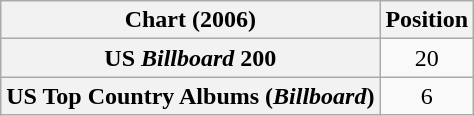<table class="wikitable sortable plainrowheaders" style="text-align:center">
<tr>
<th scope="col">Chart (2006)</th>
<th scope="col">Position</th>
</tr>
<tr>
<th scope="row">US <em>Billboard</em> 200</th>
<td>20</td>
</tr>
<tr>
<th scope="row">US Top Country Albums (<em>Billboard</em>)</th>
<td>6</td>
</tr>
</table>
